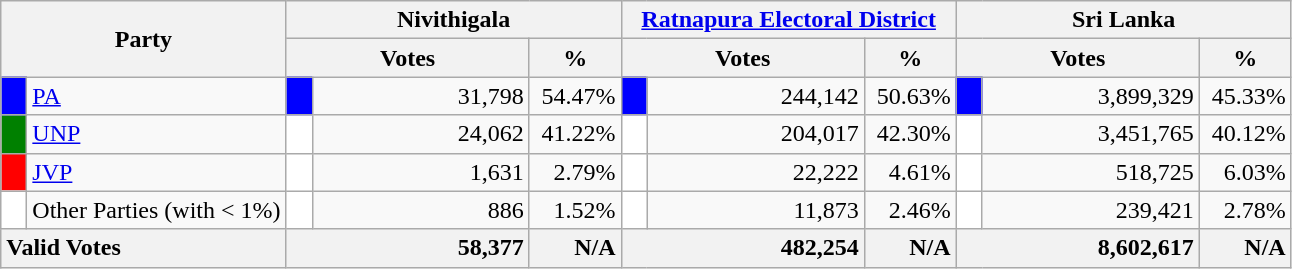<table class="wikitable">
<tr>
<th colspan="2" width="144px"rowspan="2">Party</th>
<th colspan="3" width="216px">Nivithigala</th>
<th colspan="3" width="216px"><a href='#'>Ratnapura Electoral District</a></th>
<th colspan="3" width="216px">Sri Lanka</th>
</tr>
<tr>
<th colspan="2" width="144px">Votes</th>
<th>%</th>
<th colspan="2" width="144px">Votes</th>
<th>%</th>
<th colspan="2" width="144px">Votes</th>
<th>%</th>
</tr>
<tr>
<td style="background-color:blue;" width="10px"></td>
<td style="text-align:left;"><a href='#'>PA</a></td>
<td style="background-color:blue;" width="10px"></td>
<td style="text-align:right;">31,798</td>
<td style="text-align:right;">54.47%</td>
<td style="background-color:blue;" width="10px"></td>
<td style="text-align:right;">244,142</td>
<td style="text-align:right;">50.63%</td>
<td style="background-color:blue;" width="10px"></td>
<td style="text-align:right;">3,899,329</td>
<td style="text-align:right;">45.33%</td>
</tr>
<tr>
<td style="background-color:green;" width="10px"></td>
<td style="text-align:left;"><a href='#'>UNP</a></td>
<td style="background-color:white;" width="10px"></td>
<td style="text-align:right;">24,062</td>
<td style="text-align:right;">41.22%</td>
<td style="background-color:white;" width="10px"></td>
<td style="text-align:right;">204,017</td>
<td style="text-align:right;">42.30%</td>
<td style="background-color:white;" width="10px"></td>
<td style="text-align:right;">3,451,765</td>
<td style="text-align:right;">40.12%</td>
</tr>
<tr>
<td style="background-color:red;" width="10px"></td>
<td style="text-align:left;"><a href='#'>JVP</a></td>
<td style="background-color:white;" width="10px"></td>
<td style="text-align:right;">1,631</td>
<td style="text-align:right;">2.79%</td>
<td style="background-color:white;" width="10px"></td>
<td style="text-align:right;">22,222</td>
<td style="text-align:right;">4.61%</td>
<td style="background-color:white;" width="10px"></td>
<td style="text-align:right;">518,725</td>
<td style="text-align:right;">6.03%</td>
</tr>
<tr>
<td style="background-color:white;" width="10px"></td>
<td style="text-align:left;">Other Parties (with < 1%)</td>
<td style="background-color:white;" width="10px"></td>
<td style="text-align:right;">886</td>
<td style="text-align:right;">1.52%</td>
<td style="background-color:white;" width="10px"></td>
<td style="text-align:right;">11,873</td>
<td style="text-align:right;">2.46%</td>
<td style="background-color:white;" width="10px"></td>
<td style="text-align:right;">239,421</td>
<td style="text-align:right;">2.78%</td>
</tr>
<tr>
<th colspan="2" width="144px"style="text-align:left;">Valid Votes</th>
<th style="text-align:right;"colspan="2" width="144px">58,377</th>
<th style="text-align:right;">N/A</th>
<th style="text-align:right;"colspan="2" width="144px">482,254</th>
<th style="text-align:right;">N/A</th>
<th style="text-align:right;"colspan="2" width="144px">8,602,617</th>
<th style="text-align:right;">N/A</th>
</tr>
</table>
